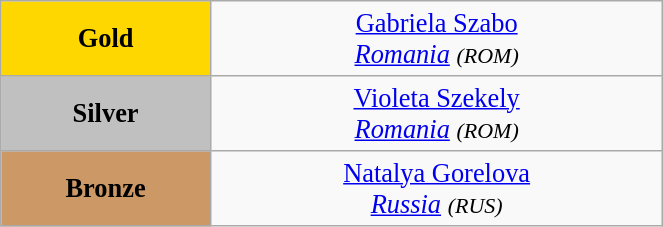<table class="wikitable" style=" text-align:center; font-size:110%;" width="35%">
<tr>
<td bgcolor="gold"><strong>Gold</strong></td>
<td> <a href='#'>Gabriela Szabo</a><br><em><a href='#'>Romania</a> <small>(ROM)</small></em></td>
</tr>
<tr>
<td bgcolor="silver"><strong>Silver</strong></td>
<td> <a href='#'>Violeta Szekely</a><br><em><a href='#'>Romania</a> <small>(ROM)</small></em></td>
</tr>
<tr>
<td bgcolor="CC9966"><strong>Bronze</strong></td>
<td> <a href='#'>Natalya Gorelova</a><br><em><a href='#'>Russia</a> <small>(RUS)</small></em></td>
</tr>
</table>
